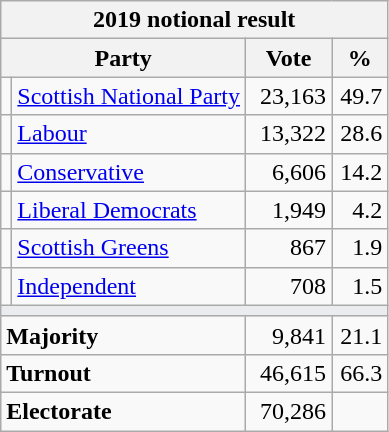<table class="wikitable">
<tr>
<th colspan="4">2019 notional result  </th>
</tr>
<tr>
<th bgcolor="#DDDDFF" width="130px" colspan="2">Party</th>
<th bgcolor="#DDDDFF" width="50px">Vote</th>
<th bgcolor="#DDDDFF" width="30px">%</th>
</tr>
<tr>
<td></td>
<td><a href='#'>Scottish National Party</a></td>
<td align=right>23,163</td>
<td align=right>49.7</td>
</tr>
<tr>
<td></td>
<td><a href='#'>Labour</a></td>
<td align="right">13,322</td>
<td align="right">28.6</td>
</tr>
<tr>
<td></td>
<td><a href='#'>Conservative</a></td>
<td align=right>6,606</td>
<td align=right>14.2</td>
</tr>
<tr>
<td></td>
<td><a href='#'>Liberal Democrats</a></td>
<td align=right>1,949</td>
<td align=right>4.2</td>
</tr>
<tr>
<td></td>
<td><a href='#'>Scottish Greens</a></td>
<td align="right">867</td>
<td align="right">1.9</td>
</tr>
<tr>
<td></td>
<td><a href='#'>Independent</a></td>
<td align=right>708</td>
<td align=right>1.5</td>
</tr>
<tr>
<td colspan="4" bgcolor="#EAECF0"></td>
</tr>
<tr>
<td colspan="2"><strong>Majority</strong></td>
<td align="right">9,841</td>
<td align="right">21.1</td>
</tr>
<tr>
<td colspan="2"><strong>Turnout</strong></td>
<td align="right">46,615</td>
<td align="right">66.3</td>
</tr>
<tr>
<td colspan="2"><strong>Electorate</strong></td>
<td align=right>70,286</td>
</tr>
</table>
